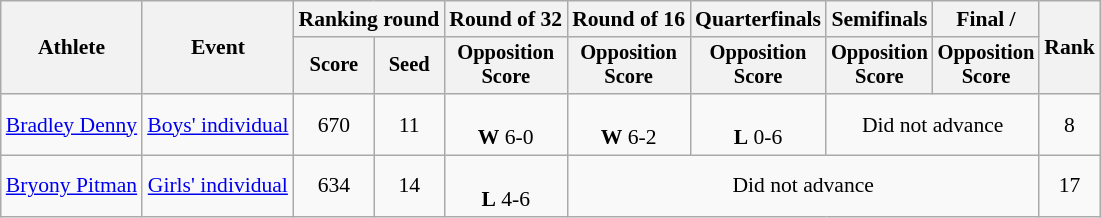<table class="wikitable" style="font-size:90%;">
<tr>
<th rowspan="2">Athlete</th>
<th rowspan="2">Event</th>
<th colspan="2">Ranking round</th>
<th>Round of 32</th>
<th>Round of 16</th>
<th>Quarterfinals</th>
<th>Semifinals</th>
<th>Final / </th>
<th rowspan=2>Rank</th>
</tr>
<tr style="font-size:95%">
<th>Score</th>
<th>Seed</th>
<th>Opposition<br>Score</th>
<th>Opposition<br>Score</th>
<th>Opposition<br>Score</th>
<th>Opposition<br>Score</th>
<th>Opposition<br>Score</th>
</tr>
<tr align=center>
<td align=left><a href='#'>Bradley Denny</a></td>
<td><a href='#'>Boys' individual</a></td>
<td>670</td>
<td>11</td>
<td> <br><strong>W</strong> 6-0</td>
<td> <br><strong>W</strong> 6-2</td>
<td> <br><strong>L</strong> 0-6</td>
<td colspan="2">Did not advance</td>
<td>8</td>
</tr>
<tr align=center>
<td align=left><a href='#'>Bryony Pitman</a></td>
<td><a href='#'>Girls' individual</a></td>
<td>634</td>
<td>14</td>
<td> <br><strong>L</strong> 4-6</td>
<td colspan="4">Did not advance</td>
<td>17</td>
</tr>
</table>
